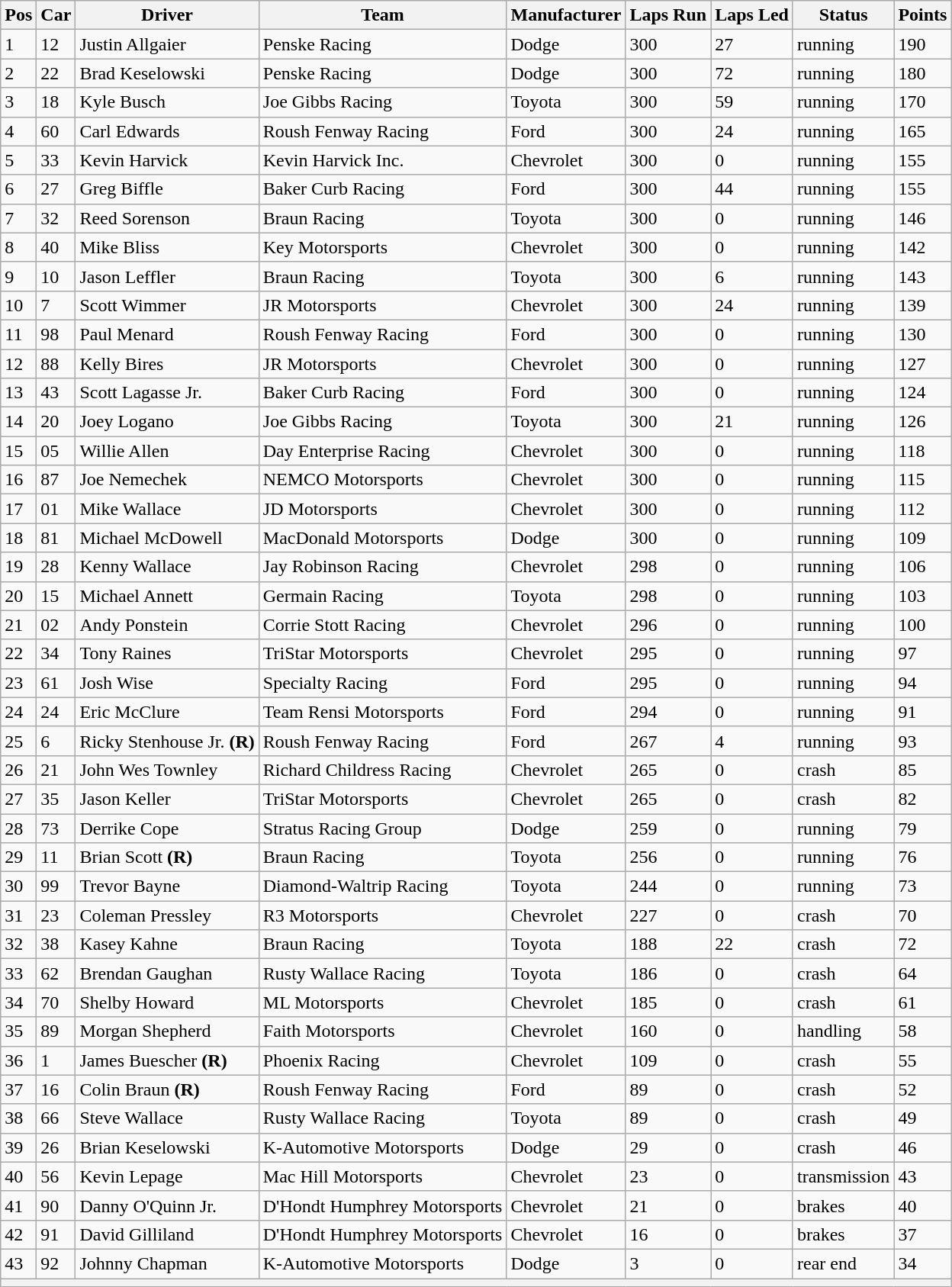<table class="sortable wikitable" border="1">
<tr>
<th>Pos</th>
<th>Car</th>
<th>Driver</th>
<th>Team</th>
<th>Manufacturer</th>
<th>Laps Run</th>
<th>Laps Led</th>
<th>Status</th>
<th>Points</th>
</tr>
<tr>
<td>1</td>
<td>12</td>
<td>Justin Allgaier</td>
<td>Penske Racing</td>
<td>Dodge</td>
<td>300</td>
<td>27</td>
<td>running</td>
<td>190</td>
</tr>
<tr>
<td>2</td>
<td>22</td>
<td>Brad Keselowski</td>
<td>Penske Racing</td>
<td>Dodge</td>
<td>300</td>
<td>72</td>
<td>running</td>
<td>180</td>
</tr>
<tr>
<td>3</td>
<td>18</td>
<td>Kyle Busch</td>
<td>Joe Gibbs Racing</td>
<td>Toyota</td>
<td>300</td>
<td>59</td>
<td>running</td>
<td>170</td>
</tr>
<tr>
<td>4</td>
<td>60</td>
<td>Carl Edwards</td>
<td>Roush Fenway Racing</td>
<td>Ford</td>
<td>300</td>
<td>24</td>
<td>running</td>
<td>165</td>
</tr>
<tr>
<td>5</td>
<td>33</td>
<td>Kevin Harvick</td>
<td>Kevin Harvick Inc.</td>
<td>Chevrolet</td>
<td>300</td>
<td>0</td>
<td>running</td>
<td>155</td>
</tr>
<tr>
<td>6</td>
<td>27</td>
<td>Greg Biffle</td>
<td>Baker Curb Racing</td>
<td>Ford</td>
<td>300</td>
<td>44</td>
<td>running</td>
<td>155</td>
</tr>
<tr>
<td>7</td>
<td>32</td>
<td>Reed Sorenson</td>
<td>Braun Racing</td>
<td>Toyota</td>
<td>300</td>
<td>0</td>
<td>running</td>
<td>146</td>
</tr>
<tr>
<td>8</td>
<td>40</td>
<td>Mike Bliss</td>
<td>Key Motorsports</td>
<td>Chevrolet</td>
<td>300</td>
<td>0</td>
<td>running</td>
<td>142</td>
</tr>
<tr>
<td>9</td>
<td>10</td>
<td>Jason Leffler</td>
<td>Braun Racing</td>
<td>Toyota</td>
<td>300</td>
<td>6</td>
<td>running</td>
<td>143</td>
</tr>
<tr>
<td>10</td>
<td>7</td>
<td>Scott Wimmer</td>
<td>JR Motorsports</td>
<td>Chevrolet</td>
<td>300</td>
<td>24</td>
<td>running</td>
<td>139</td>
</tr>
<tr>
<td>11</td>
<td>98</td>
<td>Paul Menard</td>
<td>Roush Fenway Racing</td>
<td>Ford</td>
<td>300</td>
<td>0</td>
<td>running</td>
<td>130</td>
</tr>
<tr>
<td>12</td>
<td>88</td>
<td>Kelly Bires</td>
<td>JR Motorsports</td>
<td>Chevrolet</td>
<td>300</td>
<td>0</td>
<td>running</td>
<td>127</td>
</tr>
<tr>
<td>13</td>
<td>43</td>
<td>Scott Lagasse Jr.</td>
<td>Baker Curb Racing</td>
<td>Ford</td>
<td>300</td>
<td>0</td>
<td>running</td>
<td>124</td>
</tr>
<tr>
<td>14</td>
<td>20</td>
<td>Joey Logano</td>
<td>Joe Gibbs Racing</td>
<td>Toyota</td>
<td>300</td>
<td>21</td>
<td>running</td>
<td>126</td>
</tr>
<tr>
<td>15</td>
<td>05</td>
<td>Willie Allen</td>
<td>Day Enterprise Racing</td>
<td>Chevrolet</td>
<td>300</td>
<td>0</td>
<td>running</td>
<td>118</td>
</tr>
<tr>
<td>16</td>
<td>87</td>
<td>Joe Nemechek</td>
<td>NEMCO Motorsports</td>
<td>Chevrolet</td>
<td>300</td>
<td>0</td>
<td>running</td>
<td>115</td>
</tr>
<tr>
<td>17</td>
<td>01</td>
<td>Mike Wallace</td>
<td>JD Motorsports</td>
<td>Chevrolet</td>
<td>300</td>
<td>0</td>
<td>running</td>
<td>112</td>
</tr>
<tr>
<td>18</td>
<td>81</td>
<td>Michael McDowell</td>
<td>MacDonald Motorsports</td>
<td>Dodge</td>
<td>300</td>
<td>0</td>
<td>running</td>
<td>109</td>
</tr>
<tr>
<td>19</td>
<td>28</td>
<td>Kenny Wallace</td>
<td>Jay Robinson Racing</td>
<td>Chevrolet</td>
<td>298</td>
<td>0</td>
<td>running</td>
<td>106</td>
</tr>
<tr>
<td>20</td>
<td>15</td>
<td>Michael Annett</td>
<td>Germain Racing</td>
<td>Toyota</td>
<td>298</td>
<td>0</td>
<td>running</td>
<td>103</td>
</tr>
<tr>
<td>21</td>
<td>02</td>
<td>Andy Ponstein</td>
<td>Corrie Stott Racing</td>
<td>Chevrolet</td>
<td>296</td>
<td>0</td>
<td>running</td>
<td>100</td>
</tr>
<tr>
<td>22</td>
<td>34</td>
<td>Tony Raines</td>
<td>TriStar Motorsports</td>
<td>Chevrolet</td>
<td>295</td>
<td>0</td>
<td>running</td>
<td>97</td>
</tr>
<tr>
<td>23</td>
<td>61</td>
<td>Josh Wise</td>
<td>Specialty Racing</td>
<td>Ford</td>
<td>295</td>
<td>0</td>
<td>running</td>
<td>94</td>
</tr>
<tr>
<td>24</td>
<td>24</td>
<td>Eric McClure</td>
<td>Team Rensi Motorsports</td>
<td>Ford</td>
<td>294</td>
<td>0</td>
<td>running</td>
<td>91</td>
</tr>
<tr>
<td>25</td>
<td>6</td>
<td>Ricky Stenhouse Jr. <strong>(R)</strong></td>
<td>Roush Fenway Racing</td>
<td>Ford</td>
<td>267</td>
<td>4</td>
<td>running</td>
<td>93</td>
</tr>
<tr>
<td>26</td>
<td>21</td>
<td>John Wes Townley</td>
<td>Richard Childress Racing</td>
<td>Chevrolet</td>
<td>265</td>
<td>0</td>
<td>crash</td>
<td>85</td>
</tr>
<tr>
<td>27</td>
<td>35</td>
<td>Jason Keller</td>
<td>TriStar Motorsports</td>
<td>Chevrolet</td>
<td>265</td>
<td>0</td>
<td>crash</td>
<td>82</td>
</tr>
<tr>
<td>28</td>
<td>73</td>
<td>Derrike Cope</td>
<td>Stratus Racing Group</td>
<td>Dodge</td>
<td>259</td>
<td>0</td>
<td>running</td>
<td>79</td>
</tr>
<tr>
<td>29</td>
<td>11</td>
<td>Brian Scott <strong>(R)</strong></td>
<td>Braun Racing</td>
<td>Toyota</td>
<td>256</td>
<td>0</td>
<td>running</td>
<td>76</td>
</tr>
<tr>
<td>30</td>
<td>99</td>
<td>Trevor Bayne</td>
<td>Diamond-Waltrip Racing</td>
<td>Toyota</td>
<td>244</td>
<td>0</td>
<td>running</td>
<td>73</td>
</tr>
<tr>
<td>31</td>
<td>23</td>
<td>Coleman Pressley</td>
<td>R3 Motorsports</td>
<td>Chevrolet</td>
<td>227</td>
<td>0</td>
<td>crash</td>
<td>70</td>
</tr>
<tr>
<td>32</td>
<td>38</td>
<td>Kasey Kahne</td>
<td>Braun Racing</td>
<td>Toyota</td>
<td>188</td>
<td>22</td>
<td>crash</td>
<td>72</td>
</tr>
<tr>
<td>33</td>
<td>62</td>
<td>Brendan Gaughan</td>
<td>Rusty Wallace Racing</td>
<td>Toyota</td>
<td>186</td>
<td>0</td>
<td>crash</td>
<td>64</td>
</tr>
<tr>
<td>34</td>
<td>70</td>
<td>Shelby Howard</td>
<td>ML Motorsports</td>
<td>Chevrolet</td>
<td>185</td>
<td>0</td>
<td>crash</td>
<td>61</td>
</tr>
<tr>
<td>35</td>
<td>89</td>
<td>Morgan Shepherd</td>
<td>Faith Motorsports</td>
<td>Chevrolet</td>
<td>160</td>
<td>0</td>
<td>handling</td>
<td>58</td>
</tr>
<tr>
<td>36</td>
<td>1</td>
<td>James Buescher <strong>(R)</strong></td>
<td>Phoenix Racing</td>
<td>Chevrolet</td>
<td>109</td>
<td>0</td>
<td>crash</td>
<td>55</td>
</tr>
<tr>
<td>37</td>
<td>16</td>
<td>Colin Braun <strong>(R)</strong></td>
<td>Roush Fenway Racing</td>
<td>Ford</td>
<td>89</td>
<td>0</td>
<td>crash</td>
<td>52</td>
</tr>
<tr>
<td>38</td>
<td>66</td>
<td>Steve Wallace</td>
<td>Rusty Wallace Racing</td>
<td>Toyota</td>
<td>89</td>
<td>0</td>
<td>crash</td>
<td>49</td>
</tr>
<tr>
<td>39</td>
<td>26</td>
<td>Brian Keselowski</td>
<td>K-Automotive Motorsports</td>
<td>Dodge</td>
<td>29</td>
<td>0</td>
<td>crash</td>
<td>46</td>
</tr>
<tr>
<td>40</td>
<td>56</td>
<td>Kevin Lepage</td>
<td>Mac Hill Motorsports</td>
<td>Chevrolet</td>
<td>23</td>
<td>0</td>
<td>transmission</td>
<td>43</td>
</tr>
<tr>
<td>41</td>
<td>90</td>
<td>Danny O'Quinn Jr.</td>
<td>D'Hondt Humphrey Motorsports</td>
<td>Chevrolet</td>
<td>21</td>
<td>0</td>
<td>brakes</td>
<td>40</td>
</tr>
<tr>
<td>42</td>
<td>91</td>
<td>David Gilliland</td>
<td>D'Hondt Humphrey Motorsports</td>
<td>Chevrolet</td>
<td>16</td>
<td>0</td>
<td>brakes</td>
<td>37</td>
</tr>
<tr>
<td>43</td>
<td>92</td>
<td>Johnny Chapman</td>
<td>K-Automotive Motorsports</td>
<td>Dodge</td>
<td>3</td>
<td>0</td>
<td>rear end</td>
<td>34</td>
</tr>
<tr>
<th colspan="9"></th>
</tr>
</table>
